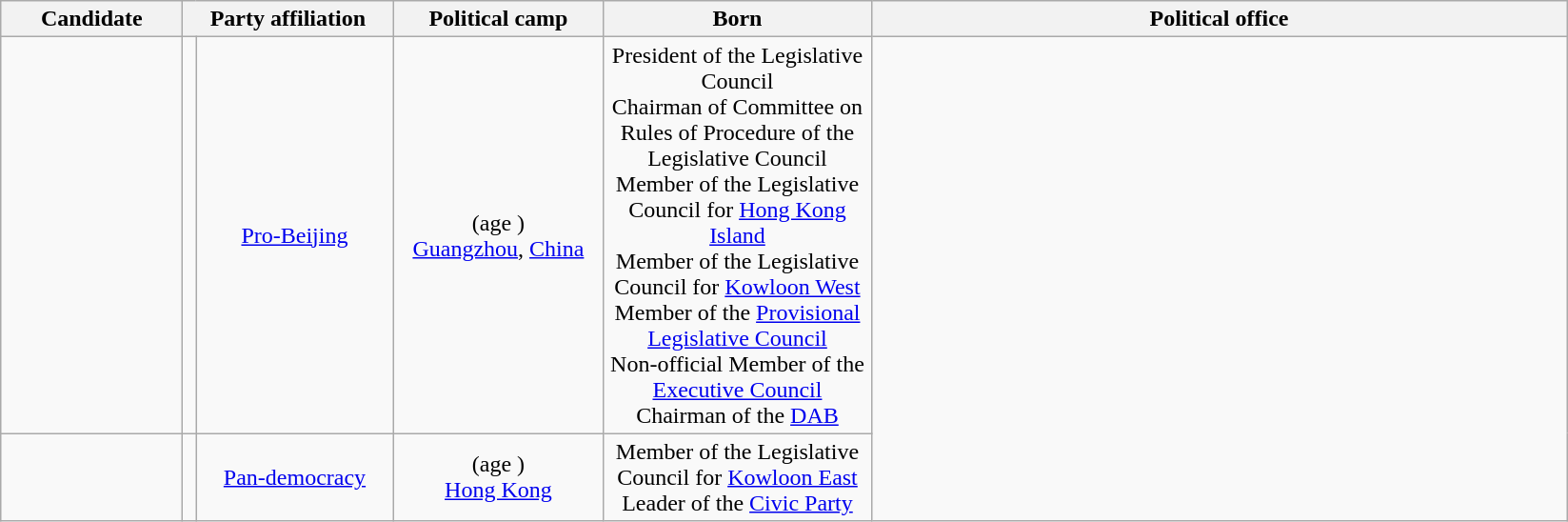<table class="wikitable" style="text-align:center;">
<tr>
<th scope="col" style="width: 120px;">Candidate</th>
<th colspan="2" style="width: 140px;">Party affiliation</th>
<th scope="col" style="width: 140px;">Political camp</th>
<th scope="col" style="width: 180px;">Born</th>
<th scope="col" style="width: 480px;">Political office</th>
</tr>
<tr>
<td><br><br></td>
<td></td>
<td><a href='#'>Pro-Beijing</a></td>
<td> (age )<br><a href='#'>Guangzhou</a>, <a href='#'>China</a></td>
<td>President of the Legislative Council <br>Chairman of Committee on Rules of Procedure of the Legislative Council <br>Member of the Legislative Council for <a href='#'>Hong Kong Island</a> <br>Member of the Legislative Council for <a href='#'>Kowloon West</a> <br>Member of the <a href='#'>Provisional Legislative Council</a> <br>Non-official Member of the <a href='#'>Executive Council</a> <br>Chairman of the <a href='#'>DAB</a> </td>
</tr>
<tr>
<td><br></td>
<td></td>
<td><a href='#'>Pan-democracy</a></td>
<td> (age )<br><a href='#'>Hong Kong</a></td>
<td>Member of the Legislative Council for <a href='#'>Kowloon East</a> <br>Leader of the <a href='#'>Civic Party</a> </td>
</tr>
</table>
